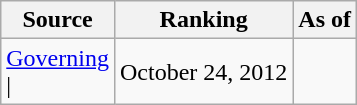<table class="wikitable" style="text-align:center">
<tr>
<th>Source</th>
<th>Ranking</th>
<th>As of</th>
</tr>
<tr>
<td align=left><a href='#'>Governing</a><br>| </td>
<td>October 24, 2012</td>
</tr>
</table>
